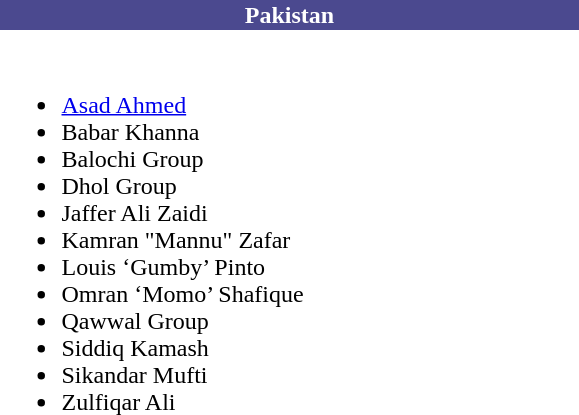<table style="border-spacing: 6px; border: 0px;">
<tr>
<th style="color:white; width:24em; background:#4b498f; text-align:center">Pakistan</th>
</tr>
<tr>
<td colspan="2"><br><ul><li><a href='#'>Asad Ahmed</a></li><li>Babar Khanna</li><li>Balochi Group</li><li>Dhol Group</li><li>Jaffer Ali Zaidi</li><li>Kamran "Mannu" Zafar</li><li>Louis ‘Gumby’ Pinto</li><li>Omran ‘Momo’ Shafique</li><li>Qawwal Group</li><li>Siddiq Kamash</li><li>Sikandar Mufti</li><li>Zulfiqar Ali</li></ul></td>
</tr>
</table>
